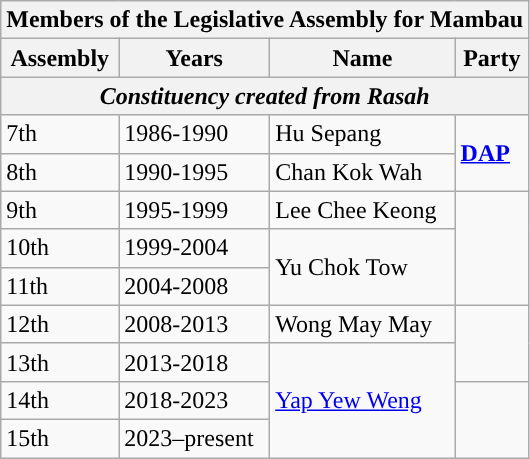<table class="wikitable">
<tr>
<th colspan="4">Members of the Legislative Assembly for Mambau</th>
</tr>
<tr>
<th>Assembly</th>
<th>Years</th>
<th>Name</th>
<th>Party</th>
</tr>
<tr>
<th colspan="4"><em>Constituency created from Rasah</em></th>
</tr>
<tr>
<td>7th</td>
<td>1986-1990</td>
<td>Hu Sepang</td>
<td rowspan="2"><strong><a href='#'>DAP</a></strong></td>
</tr>
<tr>
<td>8th</td>
<td>1990-1995</td>
<td>Chan Kok Wah</td>
</tr>
<tr>
<td>9th</td>
<td>1995-1999</td>
<td>Lee Chee Keong</td>
<td rowspan="3"></td>
</tr>
<tr>
<td>10th</td>
<td>1999-2004</td>
<td rowspan="2">Yu Chok Tow</td>
</tr>
<tr>
<td>11th</td>
<td>2004-2008</td>
</tr>
<tr>
<td>12th</td>
<td>2008-2013</td>
<td>Wong May May</td>
<td rowspan="2"></td>
</tr>
<tr>
<td>13th</td>
<td>2013-2018</td>
<td rowspan="3"><a href='#'>Yap Yew Weng</a></td>
</tr>
<tr>
<td>14th</td>
<td>2018-2023</td>
<td rowspan=2></td>
</tr>
<tr>
<td>15th</td>
<td>2023–present</td>
</tr>
</table>
